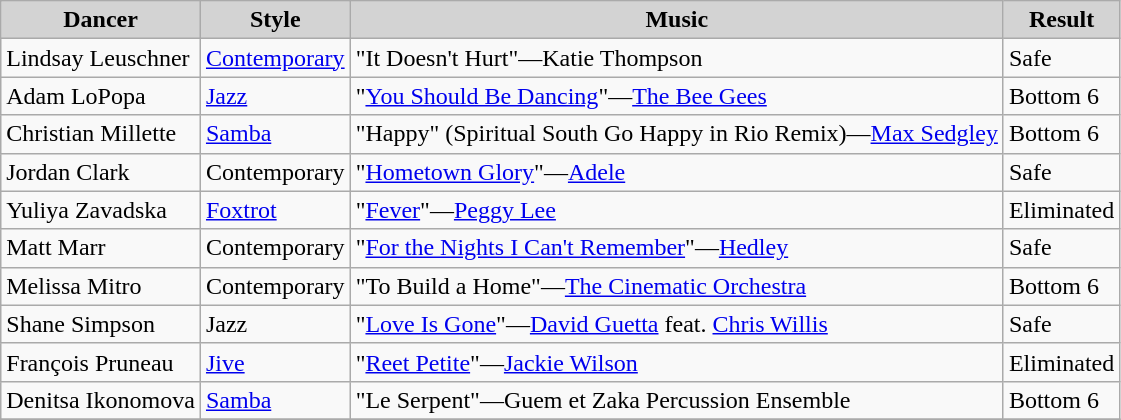<table class="wikitable">
<tr align="center" bgcolor="lightgrey">
<td><strong>Dancer</strong></td>
<td><strong>Style</strong></td>
<td><strong>Music</strong></td>
<td><strong>Result</strong></td>
</tr>
<tr>
<td>Lindsay Leuschner</td>
<td><a href='#'>Contemporary</a></td>
<td>"It Doesn't Hurt"—Katie Thompson</td>
<td>Safe</td>
</tr>
<tr>
<td>Adam LoPopa</td>
<td><a href='#'>Jazz</a></td>
<td>"<a href='#'>You Should Be Dancing</a>"—<a href='#'>The Bee Gees</a></td>
<td>Bottom 6</td>
</tr>
<tr>
<td>Christian Millette</td>
<td><a href='#'>Samba</a></td>
<td>"Happy" (Spiritual South Go Happy in Rio Remix)—<a href='#'>Max Sedgley</a></td>
<td>Bottom 6</td>
</tr>
<tr>
<td>Jordan Clark</td>
<td>Contemporary</td>
<td>"<a href='#'>Hometown Glory</a>"—<a href='#'>Adele</a></td>
<td>Safe</td>
</tr>
<tr>
<td>Yuliya Zavadska</td>
<td><a href='#'>Foxtrot</a></td>
<td>"<a href='#'>Fever</a>"—<a href='#'>Peggy Lee</a></td>
<td>Eliminated</td>
</tr>
<tr>
<td>Matt Marr</td>
<td>Contemporary</td>
<td>"<a href='#'>For the Nights I Can't Remember</a>"—<a href='#'>Hedley</a></td>
<td>Safe</td>
</tr>
<tr>
<td>Melissa Mitro</td>
<td>Contemporary</td>
<td>"To Build a Home"—<a href='#'>The Cinematic Orchestra</a></td>
<td>Bottom 6</td>
</tr>
<tr>
<td>Shane Simpson</td>
<td>Jazz</td>
<td>"<a href='#'>Love Is Gone</a>"—<a href='#'>David Guetta</a> feat. <a href='#'>Chris Willis</a></td>
<td>Safe</td>
</tr>
<tr>
<td>François Pruneau</td>
<td><a href='#'>Jive</a></td>
<td>"<a href='#'>Reet Petite</a>"—<a href='#'>Jackie Wilson</a></td>
<td>Eliminated</td>
</tr>
<tr>
<td>Denitsa Ikonomova</td>
<td><a href='#'>Samba</a></td>
<td>"Le Serpent"—Guem et Zaka Percussion Ensemble</td>
<td>Bottom 6</td>
</tr>
<tr>
</tr>
</table>
